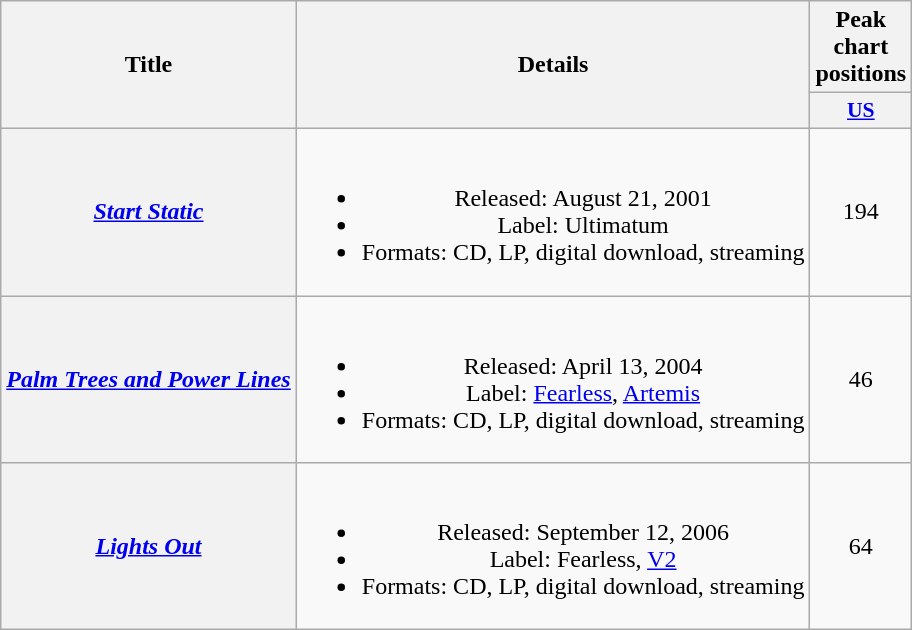<table class="wikitable plainrowheaders" style="text-align:center;">
<tr>
<th rowspan="2">Title</th>
<th rowspan="2">Details</th>
<th>Peak chart positions</th>
</tr>
<tr>
<th scope="col" style="width:3em;font-size:90%;"><a href='#'>US</a><br></th>
</tr>
<tr>
<th scope="row"><em><a href='#'>Start Static</a></em></th>
<td><br><ul><li>Released: August 21, 2001</li><li>Label: Ultimatum</li><li>Formats: CD, LP, digital download, streaming</li></ul></td>
<td>194</td>
</tr>
<tr>
<th scope="row"><em><a href='#'>Palm Trees and Power Lines</a></em></th>
<td><br><ul><li>Released: April 13, 2004</li><li>Label: <a href='#'>Fearless</a>, <a href='#'>Artemis</a></li><li>Formats: CD, LP, digital download, streaming</li></ul></td>
<td>46</td>
</tr>
<tr>
<th scope="row"><em><a href='#'>Lights Out</a></em></th>
<td><br><ul><li>Released: September 12, 2006</li><li>Label: Fearless, <a href='#'>V2</a></li><li>Formats: CD, LP, digital download, streaming</li></ul></td>
<td>64</td>
</tr>
</table>
